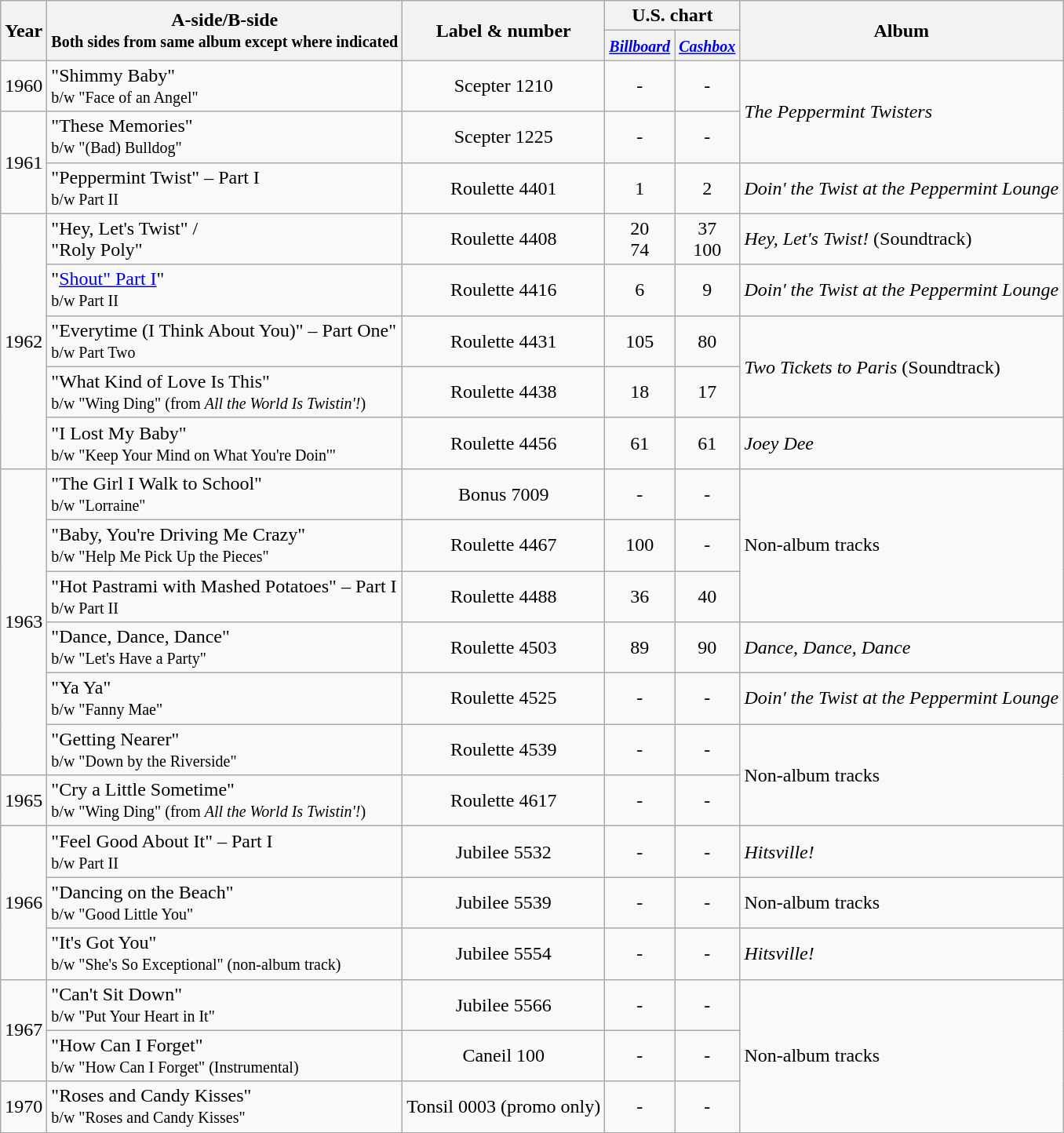<table class="wikitable">
<tr>
<th style="text-align:center;" rowspan="2">Year</th>
<th style="text-align:center" rowspan="2">A-side/B-side<br><small>Both sides from same album except where indicated</small></th>
<th style="text-align:center" rowspan="2">Label & number</th>
<th style="text-align:center;" rowspan="1" colspan=2>U.S. chart</th>
<th style="text-align:center;" rowspan="2">Album</th>
</tr>
<tr>
<th style="text-align:center;"><small><em><a href='#'>Billboard</a></em></small></th>
<th style="text-align:center;"><small><em><a href='#'>Cashbox</a></em></small></th>
</tr>
<tr>
<td>1960</td>
<td>"Shimmy Baby"<br><small>b/w "Face of an Angel"</small></td>
<td align=center>Scepter 1210</td>
<td align=center>-</td>
<td align=center>-</td>
<td rowspan="2"><em>The Peppermint Twisters</em></td>
</tr>
<tr>
<td rowspan="2">1961</td>
<td>"These Memories"<br><small>b/w "(Bad) Bulldog"</small></td>
<td align=center>Scepter 1225</td>
<td align=center>-</td>
<td align=center>-</td>
</tr>
<tr>
<td>"Peppermint Twist" – Part I<br><small>b/w Part II</small></td>
<td align=center>Roulette 4401</td>
<td align=center>1</td>
<td align=center>2</td>
<td><em>Doin' the Twist at the Peppermint Lounge</em></td>
</tr>
<tr>
<td rowspan="5">1962</td>
<td>"Hey, Let's Twist" /<br>"Roly Poly"</td>
<td align=center>Roulette 4408</td>
<td align=center>20<br>74</td>
<td align=center>37<br>100</td>
<td><em>Hey, Let's Twist!</em> (Soundtrack)</td>
</tr>
<tr>
<td>"<a href='#'>Shout" Part I</a>"<br><small>b/w Part II</small></td>
<td align=center>Roulette 4416</td>
<td align=center>6</td>
<td align=center>9</td>
<td><em>Doin' the Twist at the Peppermint Lounge</em></td>
</tr>
<tr>
<td>"Everytime (I Think About You)" – Part One"<br><small>b/w Part Two</small></td>
<td align=center>Roulette 4431</td>
<td align=center>105</td>
<td align=center>80</td>
<td rowspan="2"><em>Two Tickets to Paris</em> (Soundtrack)</td>
</tr>
<tr>
<td>"What Kind of Love Is This"<br><small>b/w "Wing Ding" (from <em>All the World Is Twistin'!</em>)</small></td>
<td align=center>Roulette 4438</td>
<td align=center>18</td>
<td align=center>17</td>
</tr>
<tr>
<td>"I Lost My Baby"<br><small>b/w "Keep Your Mind on What You're Doin'"</small></td>
<td align=center>Roulette 4456</td>
<td align=center>61</td>
<td align=center>61</td>
<td><em>Joey Dee</em></td>
</tr>
<tr>
<td rowspan="6">1963</td>
<td>"The Girl I Walk to School"<br><small>b/w "Lorraine"</small></td>
<td align=center>Bonus 7009</td>
<td align=center>-</td>
<td align=center>-</td>
<td rowspan="3">Non-album tracks</td>
</tr>
<tr>
<td>"Baby, You're Driving Me Crazy"<br><small>b/w "Help Me Pick Up the Pieces"</small></td>
<td align=center>Roulette 4467</td>
<td align=center>100</td>
<td align=center>-</td>
</tr>
<tr>
<td>"Hot Pastrami with Mashed Potatoes" – Part I<br><small>b/w Part II</small></td>
<td align=center>Roulette 4488</td>
<td align=center>36</td>
<td align=center>40</td>
</tr>
<tr>
<td>"Dance, Dance, Dance"<br><small>b/w "Let's Have a Party"</small></td>
<td align=center>Roulette 4503</td>
<td align=center>89</td>
<td align=center>90</td>
<td><em>Dance, Dance, Dance</em></td>
</tr>
<tr>
<td>"Ya Ya"<br><small>b/w "Fanny Mae"</small></td>
<td align=center>Roulette 4525</td>
<td align=center>-</td>
<td align=center>-</td>
<td><em>Doin' the Twist at the Peppermint Lounge</em></td>
</tr>
<tr>
<td>"Getting Nearer"<br><small>b/w "Down by the Riverside"</small></td>
<td align=center>Roulette 4539</td>
<td align=center>-</td>
<td align=center>-</td>
<td rowspan="2">Non-album tracks</td>
</tr>
<tr>
<td>1965</td>
<td>"Cry a Little Sometime"<br><small>b/w "Wing Ding" (from <em>All the World Is Twistin'!</em>)</small></td>
<td align=center>Roulette 4617</td>
<td align=center>-</td>
<td align=center>-</td>
</tr>
<tr>
<td rowspan="3">1966</td>
<td>"Feel Good About It" – Part I<br><small>b/w Part II</small></td>
<td align=center>Jubilee 5532</td>
<td align=center>-</td>
<td align=center>-</td>
<td><em>Hitsville!</em></td>
</tr>
<tr>
<td>"Dancing on the Beach"<br><small>b/w "Good Little You"</small></td>
<td align=center>Jubilee 5539</td>
<td align=center>-</td>
<td align=center>-</td>
<td>Non-album tracks</td>
</tr>
<tr>
<td>"It's Got You"<br><small>b/w "She's So Exceptional" (non-album track)</small></td>
<td align=center>Jubilee 5554</td>
<td align=center>-</td>
<td align=center>-</td>
<td><em>Hitsville!</em></td>
</tr>
<tr>
<td rowspan="2">1967</td>
<td>"Can't Sit Down"<br><small>b/w "Put Your Heart in It"</small></td>
<td align=center>Jubilee 5566</td>
<td align=center>-</td>
<td align=center>-</td>
<td rowspan="3">Non-album tracks</td>
</tr>
<tr>
<td>"How Can I Forget"<br><small>b/w "How Can I Forget" (Instrumental)</small></td>
<td align=center>Caneil 100</td>
<td align=center>-</td>
<td align=center>-</td>
</tr>
<tr>
<td>1970</td>
<td>"Roses and Candy Kisses"<br><small>b/w "Roses and Candy Kisses"</small></td>
<td align=center>Tonsil 0003 (promo only)</td>
<td align=center>-</td>
<td align=center>-</td>
</tr>
<tr>
</tr>
</table>
